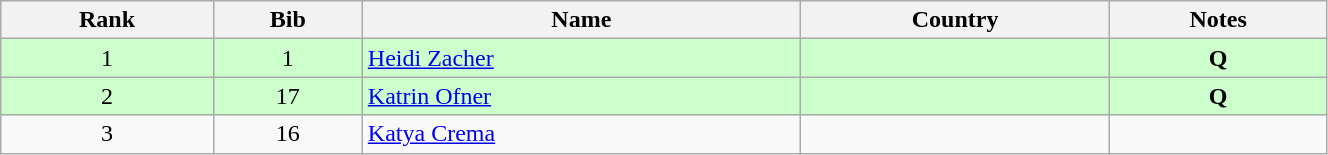<table class="wikitable" style="text-align:center;" width=70%>
<tr>
<th>Rank</th>
<th>Bib</th>
<th>Name</th>
<th>Country</th>
<th>Notes</th>
</tr>
<tr bgcolor="#ccffcc">
<td>1</td>
<td>1</td>
<td align=left><a href='#'>Heidi Zacher</a></td>
<td align=left></td>
<td><strong>Q</strong></td>
</tr>
<tr bgcolor="#ccffcc">
<td>2</td>
<td>17</td>
<td align=left><a href='#'>Katrin Ofner</a></td>
<td align=left></td>
<td><strong>Q</strong></td>
</tr>
<tr>
<td>3</td>
<td>16</td>
<td align=left><a href='#'>Katya Crema</a></td>
<td align=left></td>
<td></td>
</tr>
</table>
